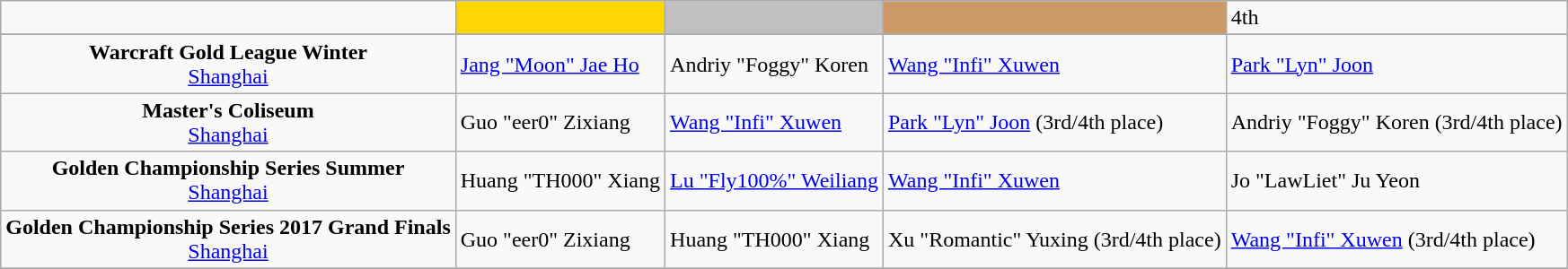<table class="wikitable" style="text-align:left">
<tr>
<td style="text-align:center"></td>
<td style="text-align:center; background:gold;"></td>
<td style="text-align:center; background:silver;"></td>
<td style="text-align:center; background:#c96;"></td>
<td>4th</td>
</tr>
<tr>
</tr>
<tr>
<td style="text-align:center"><strong>Warcraft Gold League Winter</strong><br> <a href='#'>Shanghai</a></td>
<td> <a href='#'>Jang "Moon" Jae Ho</a></td>
<td> Andriy "Foggy" Koren</td>
<td> <a href='#'>Wang "Infi" Xuwen</a></td>
<td> <a href='#'>Park "Lyn" Joon</a></td>
</tr>
<tr>
<td style="text-align:center"><strong>Master's Coliseum</strong><br> <a href='#'>Shanghai</a></td>
<td> Guo "eer0" Zixiang</td>
<td> <a href='#'>Wang "Infi" Xuwen</a></td>
<td> <a href='#'>Park "Lyn" Joon</a> (3rd/4th place)</td>
<td> Andriy "Foggy" Koren (3rd/4th place)</td>
</tr>
<tr>
<td style="text-align:center"><strong>Golden Championship Series Summer</strong><br> <a href='#'>Shanghai</a></td>
<td> Huang "TH000" Xiang</td>
<td> <a href='#'>Lu "Fly100%" Weiliang</a></td>
<td> <a href='#'>Wang "Infi" Xuwen</a></td>
<td> Jo "LawLiet" Ju Yeon</td>
</tr>
<tr>
<td style="text-align:center"><strong>Golden Championship Series 2017 Grand Finals</strong><br> <a href='#'>Shanghai</a></td>
<td> Guo "eer0" Zixiang</td>
<td> Huang "TH000" Xiang</td>
<td> Xu "Romantic" Yuxing (3rd/4th place)</td>
<td> <a href='#'>Wang "Infi" Xuwen</a> (3rd/4th place)</td>
</tr>
<tr>
</tr>
</table>
